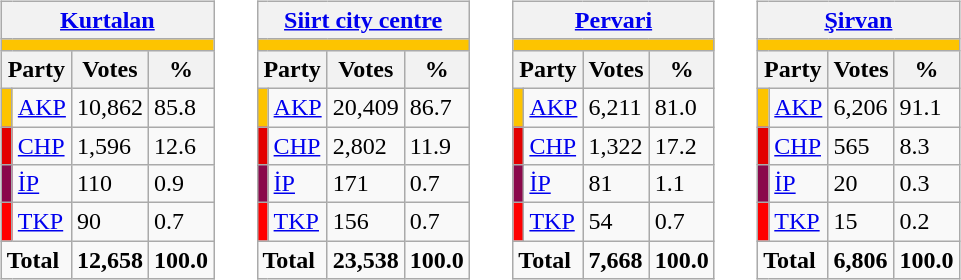<table>
<tr>
<td style="vertical-align:top"><br><table class="wikitable">
<tr>
<th colspan="4"><strong><a href='#'>Kurtalan</a></strong></th>
</tr>
<tr>
<th style="background: #fdc400" width:70px;" colspan="4"></th>
</tr>
<tr>
<th colspan="2">Party</th>
<th>Votes</th>
<th>%</th>
</tr>
<tr>
<td style="background: #fdc400"></td>
<td><a href='#'>AKP</a></td>
<td>10,862</td>
<td>85.8</td>
</tr>
<tr>
<td style="background: #e30000"></td>
<td><a href='#'>CHP</a></td>
<td>1,596</td>
<td>12.6</td>
</tr>
<tr>
<td style="background: #8A084B"></td>
<td><a href='#'>İP</a></td>
<td>110</td>
<td>0.9</td>
</tr>
<tr>
<td style="background: #ff0000"></td>
<td><a href='#'>TKP</a></td>
<td>90</td>
<td>0.7</td>
</tr>
<tr>
<td colspan="2"><strong>Total</strong></td>
<td><strong>12,658</strong></td>
<td><strong>100.0</strong></td>
</tr>
</table>
</td>
<td colwidth=1em> </td>
<td style="vertical-align:top"><br><table class="wikitable">
<tr>
<th colspan="4"><strong><a href='#'>Siirt city centre</a></strong></th>
</tr>
<tr>
<th style="background: #fdc400" width:70px;" colspan="4"></th>
</tr>
<tr>
<th colspan="2">Party</th>
<th>Votes</th>
<th>%</th>
</tr>
<tr>
<td style="background: #fdc400"></td>
<td><a href='#'>AKP</a></td>
<td>20,409</td>
<td>86.7</td>
</tr>
<tr>
<td style="background: #e30000"></td>
<td><a href='#'>CHP</a></td>
<td>2,802</td>
<td>11.9</td>
</tr>
<tr>
<td style="background: #8A084B"></td>
<td><a href='#'>İP</a></td>
<td>171</td>
<td>0.7</td>
</tr>
<tr>
<td style="background: #ff0000"></td>
<td><a href='#'>TKP</a></td>
<td>156</td>
<td>0.7</td>
</tr>
<tr>
<td colspan="2"><strong>Total</strong></td>
<td><strong>23,538</strong></td>
<td><strong>100.0</strong></td>
</tr>
</table>
</td>
<td colwidth=1em> </td>
<td style="vertical-align:top"><br><table class="wikitable">
<tr>
<th colspan="4"><strong><a href='#'>Pervari</a></strong></th>
</tr>
<tr>
<th style="background: #fdc400" width:70px;" colspan="4"></th>
</tr>
<tr>
<th colspan="2">Party</th>
<th>Votes</th>
<th>%</th>
</tr>
<tr>
<td style="background: #fdc400"></td>
<td><a href='#'>AKP</a></td>
<td>6,211</td>
<td>81.0</td>
</tr>
<tr>
<td style="background: #e30000"></td>
<td><a href='#'>CHP</a></td>
<td>1,322</td>
<td>17.2</td>
</tr>
<tr>
<td style="background: #8A084B"></td>
<td><a href='#'>İP</a></td>
<td>81</td>
<td>1.1</td>
</tr>
<tr>
<td style="background: #ff0000"></td>
<td><a href='#'>TKP</a></td>
<td>54</td>
<td>0.7</td>
</tr>
<tr>
<td colspan="2"><strong>Total</strong></td>
<td><strong>7,668</strong></td>
<td><strong>100.0</strong></td>
</tr>
</table>
</td>
<td colwidth=1em> </td>
<td style="vertical-align:top"><br><table class="wikitable">
<tr>
<th colspan="4"><strong><a href='#'>Şirvan</a></strong></th>
</tr>
<tr>
<th style="background: #fdc400" width:70px;" colspan="4"></th>
</tr>
<tr>
<th colspan="2">Party</th>
<th>Votes</th>
<th>%</th>
</tr>
<tr>
<td style="background: #fdc400"></td>
<td><a href='#'>AKP</a></td>
<td>6,206</td>
<td>91.1</td>
</tr>
<tr>
<td style="background: #e30000"></td>
<td><a href='#'>CHP</a></td>
<td>565</td>
<td>8.3</td>
</tr>
<tr>
<td style="background: #8A084B"></td>
<td><a href='#'>İP</a></td>
<td>20</td>
<td>0.3</td>
</tr>
<tr>
<td style="background: #ff0000"></td>
<td><a href='#'>TKP</a></td>
<td>15</td>
<td>0.2</td>
</tr>
<tr>
<td colspan="2"><strong>Total</strong></td>
<td><strong>6,806</strong></td>
<td><strong>100.0</strong></td>
</tr>
</table>
</td>
</tr>
</table>
